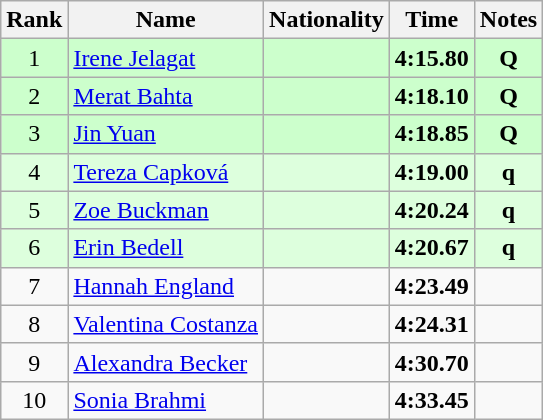<table class="wikitable sortable" style="text-align:center">
<tr>
<th>Rank</th>
<th>Name</th>
<th>Nationality</th>
<th>Time</th>
<th>Notes</th>
</tr>
<tr bgcolor=ccffcc>
<td>1</td>
<td align=left><a href='#'>Irene Jelagat</a></td>
<td align=left></td>
<td><strong>4:15.80</strong></td>
<td><strong>Q</strong></td>
</tr>
<tr bgcolor=ccffcc>
<td>2</td>
<td align=left><a href='#'>Merat Bahta</a></td>
<td align=left></td>
<td><strong>4:18.10</strong></td>
<td><strong>Q</strong></td>
</tr>
<tr bgcolor=ccffcc>
<td>3</td>
<td align=left><a href='#'>Jin Yuan</a></td>
<td align=left></td>
<td><strong>4:18.85</strong></td>
<td><strong>Q</strong></td>
</tr>
<tr bgcolor=ddffdd>
<td>4</td>
<td align=left><a href='#'>Tereza Capková</a></td>
<td align=left></td>
<td><strong>4:19.00</strong></td>
<td><strong>q</strong></td>
</tr>
<tr bgcolor=ddffdd>
<td>5</td>
<td align=left><a href='#'>Zoe Buckman</a></td>
<td align=left></td>
<td><strong>4:20.24</strong></td>
<td><strong>q</strong></td>
</tr>
<tr bgcolor=ddffdd>
<td>6</td>
<td align=left><a href='#'>Erin Bedell</a></td>
<td align=left></td>
<td><strong>4:20.67</strong></td>
<td><strong>q</strong></td>
</tr>
<tr>
<td>7</td>
<td align=left><a href='#'>Hannah England</a></td>
<td align=left></td>
<td><strong>4:23.49</strong></td>
<td></td>
</tr>
<tr>
<td>8</td>
<td align=left><a href='#'>Valentina Costanza</a></td>
<td align=left></td>
<td><strong>4:24.31</strong></td>
<td></td>
</tr>
<tr>
<td>9</td>
<td align=left><a href='#'>Alexandra Becker</a></td>
<td align=left></td>
<td><strong>4:30.70</strong></td>
<td></td>
</tr>
<tr>
<td>10</td>
<td align=left><a href='#'>Sonia Brahmi</a></td>
<td align=left></td>
<td><strong>4:33.45</strong></td>
<td></td>
</tr>
</table>
